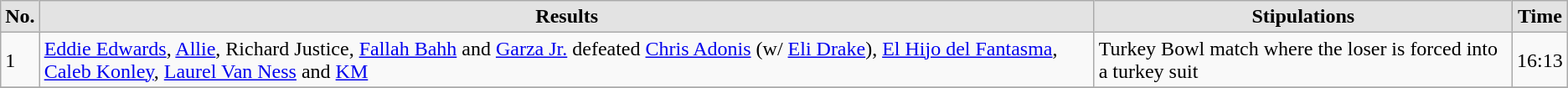<table style="font-size: 100%; text-align: left;" class="wikitable">
<tr>
<th style="border-style: none none solid solid; background: #e3e3e3;"><strong>No.</strong></th>
<th style="border-style: none none solid solid; background: #e3e3e3;"><strong>Results</strong></th>
<th style="border-style: none none solid solid; background: #e3e3e3;"><strong>Stipulations</strong></th>
<th style="border-style: none none solid solid; background: #e3e3e3;"><strong>Time</strong></th>
</tr>
<tr>
<td>1</td>
<td><a href='#'>Eddie Edwards</a>, <a href='#'>Allie</a>, Richard Justice, <a href='#'>Fallah Bahh</a> and <a href='#'>Garza Jr.</a> defeated <a href='#'>Chris Adonis</a> (w/ <a href='#'>Eli Drake</a>), <a href='#'>El Hijo del Fantasma</a>, <a href='#'>Caleb Konley</a>, <a href='#'>Laurel Van Ness</a> and <a href='#'>KM</a></td>
<td>Turkey Bowl match where the loser is forced into a turkey suit</td>
<td>16:13</td>
</tr>
<tr>
</tr>
</table>
